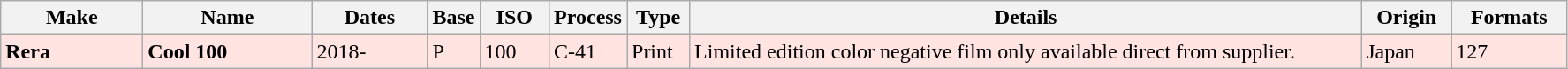<table class="wikitable">
<tr>
<th scope="col" style="width: 100px;">Make</th>
<th scope="col" style="width: 120px;">Name</th>
<th scope="col" style="width: 80px;">Dates</th>
<th scope="col" style="width: 30px;">Base</th>
<th scope="col" style="width: 45px;">ISO</th>
<th scope="col" style="width: 40px;">Process</th>
<th scope="col" style="width: 40px;">Type</th>
<th scope="col" style="width: 500px;">Details</th>
<th scope="col" style="width: 60px;">Origin</th>
<th scope="col" style="width: 80px;">Formats</th>
</tr>
<tr style="background:#ffe4e1;">
<td><strong>Rera</strong></td>
<td><strong>Cool 100</strong></td>
<td>2018-</td>
<td>P</td>
<td>100</td>
<td>C-41</td>
<td>Print</td>
<td>Limited edition color negative film only available direct from supplier.</td>
<td>Japan</td>
<td>127</td>
</tr>
</table>
